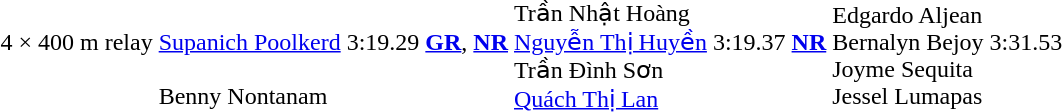<table>
<tr>
<td>4 × 400 m relay</td>
<td><br><br><a href='#'>Supanich Poolkerd</a><br><br>Benny Nontanam</td>
<td>3:19.29 <strong><a href='#'>GR</a></strong>, <strong><a href='#'>NR</a></strong></td>
<td><br>Trần Nhật Hoàng<br><a href='#'>Nguyễn Thị Huyền</a><br>Trần Đình Sơn<br><a href='#'>Quách Thị Lan</a></td>
<td>3:19.37 <strong><a href='#'>NR</a></strong></td>
<td><br>Edgardo Aljean<br>Bernalyn Bejoy<br>Joyme Sequita<br>Jessel Lumapas</td>
<td>3:31.53</td>
</tr>
</table>
